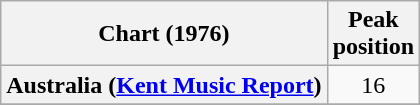<table class="wikitable plainrowheaders" style="text-align:center">
<tr>
<th>Chart (1976)</th>
<th>Peak<br>position</th>
</tr>
<tr>
<th scope="row">Australia (<a href='#'>Kent Music Report</a>)</th>
<td>16</td>
</tr>
<tr>
</tr>
</table>
